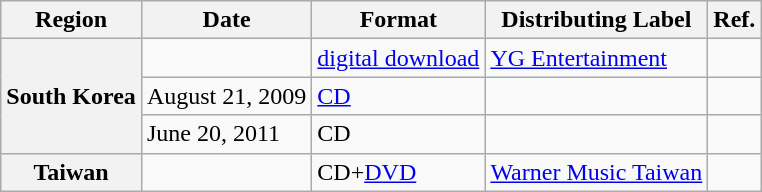<table class="wikitable plainrowheaders">
<tr>
<th>Region</th>
<th>Date</th>
<th>Format</th>
<th>Distributing Label</th>
<th>Ref.</th>
</tr>
<tr>
<th scope="row" rowspan="3">South Korea</th>
<td></td>
<td><a href='#'>digital download</a></td>
<td><a href='#'>YG Entertainment</a></td>
<td align="center"></td>
</tr>
<tr>
<td>August 21, 2009</td>
<td><a href='#'>CD</a></td>
<td></td>
<td align="center"></td>
</tr>
<tr>
<td>June 20, 2011 </td>
<td>CD</td>
<td></td>
<td align="center"></td>
</tr>
<tr>
<th scope="row">Taiwan</th>
<td></td>
<td>CD+<a href='#'>DVD</a> </td>
<td><a href='#'>Warner Music Taiwan</a></td>
<td align="center"></td>
</tr>
</table>
